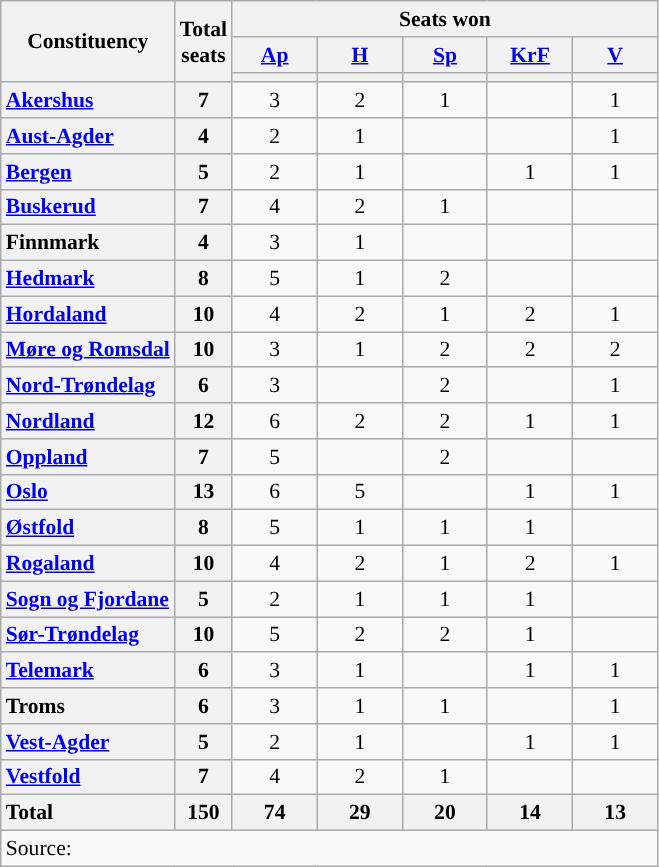<table class="wikitable" style="text-align:center; font-size: 0.9em;">
<tr>
<th rowspan="3">Constituency</th>
<th rowspan="3">Total<br>seats</th>
<th colspan="5">Seats won</th>
</tr>
<tr>
<th class="unsortable" style="width:50px;"><a href='#'>Ap</a></th>
<th class="unsortable" style="width:50px;"><a href='#'>H</a></th>
<th class="unsortable" style="width:50px;"><a href='#'>Sp</a></th>
<th class="unsortable" style="width:50px;"><a href='#'>KrF</a></th>
<th class="unsortable" style="width:50px;"><a href='#'>V</a></th>
</tr>
<tr>
<th style="background:"></th>
<th style="background:"></th>
<th style="background:"></th>
<th style="background:"></th>
<th style="background:"></th>
</tr>
<tr>
<th style="text-align: left;"><a href='#'>Akershus</a></th>
<th>7</th>
<td>3</td>
<td>2</td>
<td>1</td>
<td></td>
<td>1</td>
</tr>
<tr>
<th style="text-align: left;"><a href='#'>Aust-Agder</a></th>
<th>4</th>
<td>2</td>
<td>1</td>
<td></td>
<td></td>
<td>1</td>
</tr>
<tr>
<th style="text-align: left;"><a href='#'>Bergen</a></th>
<th>5</th>
<td>2</td>
<td>1</td>
<td></td>
<td>1</td>
<td>1</td>
</tr>
<tr>
<th style="text-align: left;"><a href='#'>Buskerud</a></th>
<th>7</th>
<td>4</td>
<td>2</td>
<td>1</td>
<td></td>
<td></td>
</tr>
<tr>
<th style="text-align: left;">Finnmark</th>
<th>4</th>
<td>3</td>
<td>1</td>
<td></td>
<td></td>
<td></td>
</tr>
<tr>
<th style="text-align: left;"><a href='#'>Hedmark</a></th>
<th>8</th>
<td>5</td>
<td>1</td>
<td>2</td>
<td></td>
<td></td>
</tr>
<tr>
<th style="text-align: left;"><a href='#'>Hordaland</a></th>
<th>10</th>
<td>4</td>
<td>2</td>
<td>1</td>
<td>2</td>
<td>1</td>
</tr>
<tr>
<th style="text-align: left;"><a href='#'>Møre og Romsdal</a></th>
<th>10</th>
<td>3</td>
<td>1</td>
<td>2</td>
<td>2</td>
<td>2</td>
</tr>
<tr>
<th style="text-align: left;"><a href='#'>Nord-Trøndelag</a></th>
<th>6</th>
<td>3</td>
<td></td>
<td>2</td>
<td></td>
<td>1</td>
</tr>
<tr>
<th style="text-align: left;"><a href='#'>Nordland</a></th>
<th>12</th>
<td>6</td>
<td>2</td>
<td>2</td>
<td>1</td>
<td>1</td>
</tr>
<tr>
<th style="text-align: left;"><a href='#'>Oppland</a></th>
<th>7</th>
<td>5</td>
<td></td>
<td>2</td>
<td></td>
<td></td>
</tr>
<tr>
<th style="text-align: left;"><a href='#'>Oslo</a></th>
<th>13</th>
<td>6</td>
<td>5</td>
<td></td>
<td>1</td>
<td>1</td>
</tr>
<tr>
<th style="text-align: left;"><a href='#'>Østfold</a></th>
<th>8</th>
<td>5</td>
<td>1</td>
<td>1</td>
<td>1</td>
<td></td>
</tr>
<tr>
<th style="text-align: left;"><a href='#'>Rogaland</a></th>
<th>10</th>
<td>4</td>
<td>2</td>
<td>1</td>
<td>2</td>
<td>1</td>
</tr>
<tr>
<th style="text-align: left;"><a href='#'>Sogn og Fjordane</a></th>
<th>5</th>
<td>2</td>
<td>1</td>
<td>1</td>
<td>1</td>
<td></td>
</tr>
<tr>
<th style="text-align: left;"><a href='#'>Sør-Trøndelag</a></th>
<th>10</th>
<td>5</td>
<td>2</td>
<td>2</td>
<td>1</td>
<td></td>
</tr>
<tr>
<th style="text-align: left;"><a href='#'>Telemark</a></th>
<th>6</th>
<td>3</td>
<td>1</td>
<td></td>
<td>1</td>
<td>1</td>
</tr>
<tr>
<th style="text-align: left;">Troms</th>
<th>6</th>
<td>3</td>
<td>1</td>
<td>1</td>
<td></td>
<td>1</td>
</tr>
<tr>
<th style="text-align: left;"><a href='#'>Vest-Agder</a></th>
<th>5</th>
<td>2</td>
<td>1</td>
<td></td>
<td>1</td>
<td>1</td>
</tr>
<tr>
<th style="text-align: left;"><a href='#'>Vestfold</a></th>
<th>7</th>
<td>4</td>
<td>2</td>
<td>1</td>
<td></td>
<td></td>
</tr>
<tr>
<th style="text-align: left;">Total</th>
<th>150</th>
<th>74</th>
<th>29</th>
<th>20</th>
<th>14</th>
<th>13</th>
</tr>
<tr>
<td align=left colspan="7">Source: </td>
</tr>
</table>
